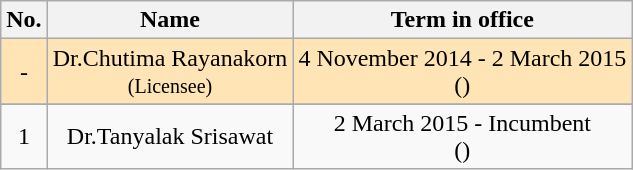<table class="wikitable">
<tr>
<th style="text-align: center;">No.</th>
<th style="text-align: center;">Name</th>
<th style="text-align: center;">Term in office</th>
</tr>
<tr>
<td style="text-align: center;background-color:#FFE4B5;">-</td>
<td style="text-align: center;background-color:#FFE4B5;">Dr.Chutima Rayanakorn<br><small>(Licensee)</small></td>
<td style="text-align: center;background-color:#FFE4B5;">4 November 2014 - 2 March 2015<br> ()</td>
</tr>
<tr>
</tr>
<tr>
<td style = "text-align: center;">1</td>
<td style = "text-align: center;">Dr.Tanyalak Srisawat</td>
<td style = "text-align: center;">2 March 2015 - Incumbent <br> ()</td>
</tr>
</table>
